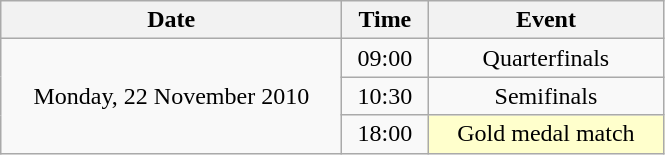<table class = "wikitable" style="text-align:center;">
<tr>
<th width=220>Date</th>
<th width=50>Time</th>
<th width=150>Event</th>
</tr>
<tr>
<td rowspan=3>Monday, 22 November 2010</td>
<td>09:00</td>
<td>Quarterfinals</td>
</tr>
<tr>
<td>10:30</td>
<td>Semifinals</td>
</tr>
<tr>
<td>18:00</td>
<td bgcolor=ffffcc>Gold medal match</td>
</tr>
</table>
